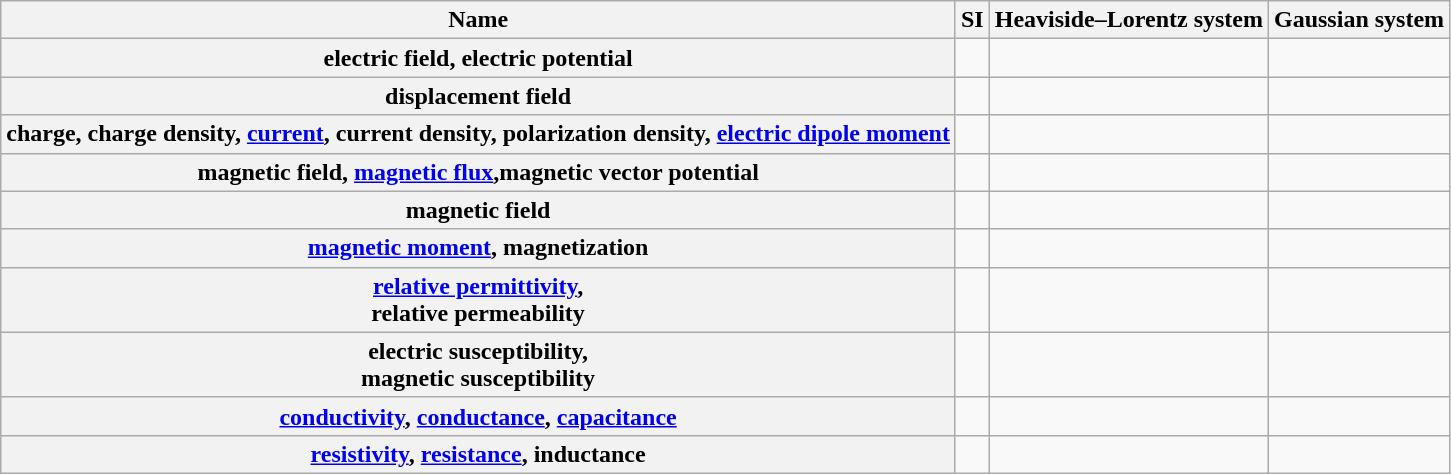<table class="wikitable plainrowheaders">
<tr>
<th scope="col">Name</th>
<th scope="col">SI</th>
<th scope="col">Heaviside–Lorentz system</th>
<th scope="col">Gaussian system</th>
</tr>
<tr>
<th scope="row">electric field, electric potential</th>
<td></td>
<td></td>
<td></td>
</tr>
<tr>
<th scope="row">displacement field</th>
<td></td>
<td></td>
<td></td>
</tr>
<tr>
<th scope="row">charge, charge density, <a href='#'>current</a>, current density, polarization density, <a href='#'>electric dipole moment</a></th>
<td></td>
<td></td>
<td></td>
</tr>
<tr>
<th scope="row">magnetic  field, <a href='#'>magnetic flux</a>,magnetic vector potential</th>
<td></td>
<td></td>
<td></td>
</tr>
<tr>
<th scope="row">magnetic  field</th>
<td></td>
<td></td>
<td></td>
</tr>
<tr>
<th scope="row"><a href='#'>magnetic moment</a>, magnetization</th>
<td></td>
<td></td>
<td></td>
</tr>
<tr>
<th scope="row"><a href='#'>relative permittivity</a>,<br>relative permeability</th>
<td></td>
<td></td>
<td></td>
</tr>
<tr>
<th scope="row">electric susceptibility,<br>magnetic susceptibility</th>
<td></td>
<td></td>
<td></td>
</tr>
<tr>
<th scope="row"><a href='#'>conductivity</a>, <a href='#'>conductance</a>, <a href='#'>capacitance</a></th>
<td></td>
<td></td>
<td></td>
</tr>
<tr>
<th scope="row"><a href='#'>resistivity</a>, <a href='#'>resistance</a>, inductance</th>
<td></td>
<td></td>
<td></td>
</tr>
</table>
